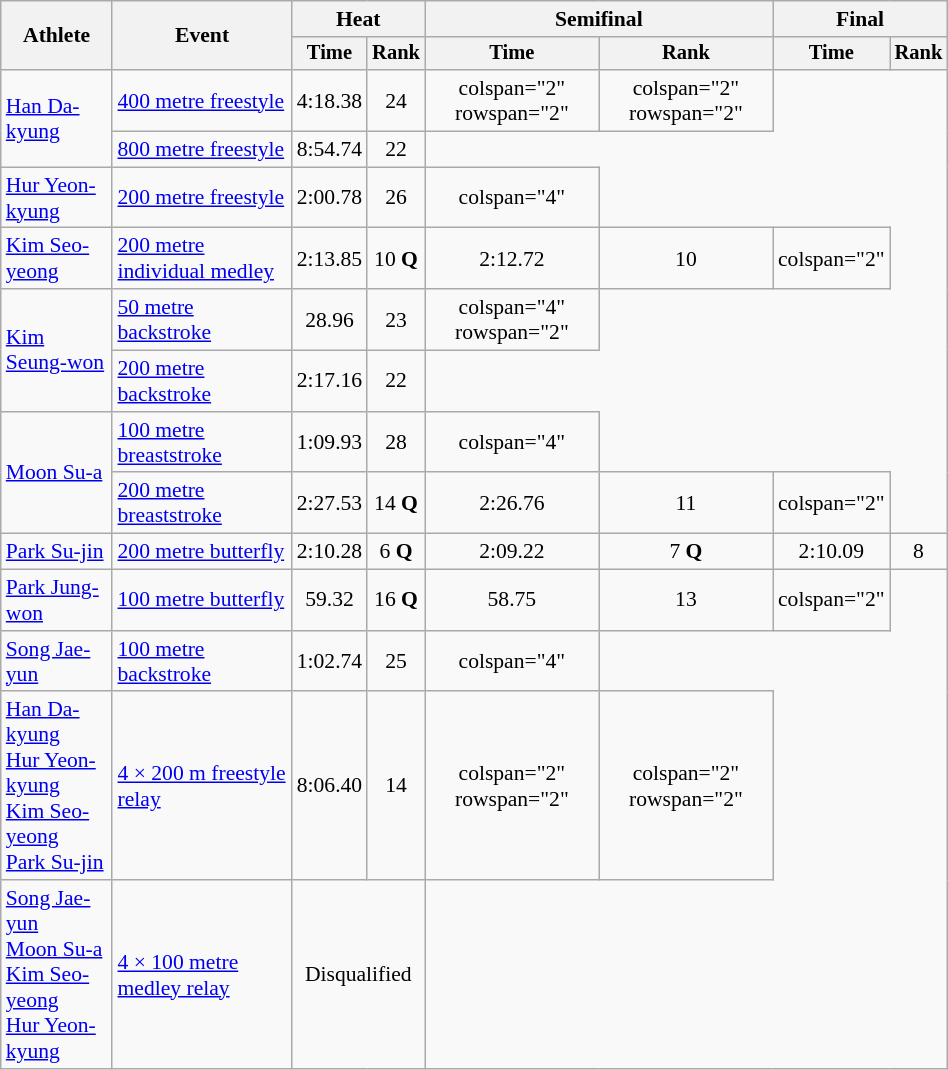<table class="wikitable" style="text-align:center; font-size:90%; width:50%;">
<tr>
<th rowspan="2">Athlete</th>
<th rowspan="2">Event</th>
<th colspan="2">Heat</th>
<th colspan="2">Semifinal</th>
<th colspan="2">Final</th>
</tr>
<tr style="font-size:95%">
<th>Time</th>
<th>Rank</th>
<th>Time</th>
<th>Rank</th>
<th>Time</th>
<th>Rank</th>
</tr>
<tr align=center>
<td align=left rowspan="2"><a href='#'>Han Da-kyung</a></td>
<td align=left><a href='#'>400 metre freestyle</a></td>
<td>4:18.38</td>
<td>24</td>
<td>colspan="2" rowspan="2"  </td>
<td>colspan="2" rowspan="2" </td>
</tr>
<tr align=center>
<td align=left><a href='#'>800 metre freestyle</a></td>
<td>8:54.74</td>
<td>22</td>
</tr>
<tr align=center>
<td align=left><a href='#'>Hur Yeon-kyung</a></td>
<td align=left><a href='#'>200 metre freestyle</a></td>
<td>2:00.78</td>
<td>26</td>
<td>colspan="4" </td>
</tr>
<tr align=center>
<td align=left><a href='#'>Kim Seo-yeong</a></td>
<td align=left><a href='#'>200 metre individual medley</a></td>
<td>2:13.85</td>
<td>10 <strong>Q</strong></td>
<td>2:12.72</td>
<td>10</td>
<td>colspan="2" </td>
</tr>
<tr align=center>
<td align=left rowspan="2"><a href='#'>Kim Seung-won</a></td>
<td align=left><a href='#'>50 metre backstroke</a></td>
<td>28.96</td>
<td>23</td>
<td>colspan="4"  rowspan="2" </td>
</tr>
<tr align=center>
<td align=left><a href='#'>200 metre backstroke</a></td>
<td>2:17.16</td>
<td>22</td>
</tr>
<tr align=center>
<td align=left rowspan="2"><a href='#'>Moon Su-a</a></td>
<td align=left><a href='#'>100 metre breaststroke</a></td>
<td>1:09.93</td>
<td>28</td>
<td>colspan="4" </td>
</tr>
<tr align=center>
<td align=left><a href='#'>200 metre breaststroke</a></td>
<td>2:27.53</td>
<td>14 <strong>Q</strong></td>
<td>2:26.76</td>
<td>11</td>
<td>colspan="2" </td>
</tr>
<tr align=center>
<td align=left><a href='#'>Park Su-jin</a></td>
<td align=left><a href='#'>200 metre butterfly</a></td>
<td>2:10.28</td>
<td>6 <strong>Q</strong></td>
<td>2:09.22</td>
<td>7 <strong>Q</strong></td>
<td>2:10.09</td>
<td>8</td>
</tr>
<tr align=center>
<td align=left><a href='#'>Park Jung-won</a></td>
<td align=left><a href='#'>100 metre butterfly</a></td>
<td>59.32</td>
<td>16 <strong>Q</strong></td>
<td>58.75</td>
<td>13</td>
<td>colspan="2" </td>
</tr>
<tr align=center>
<td align=left><a href='#'>Song Jae-yun</a></td>
<td align=left><a href='#'>100 metre backstroke</a></td>
<td>1:02.74</td>
<td>25</td>
<td>colspan="4" </td>
</tr>
<tr>
<td align=left><a href='#'>Han Da-kyung</a> <br><a href='#'>Hur Yeon-kyung</a> <br><a href='#'>Kim Seo-yeong</a> <br><a href='#'>Park Su-jin</a></td>
<td align=left><a href='#'>4 × 200 m freestyle relay</a></td>
<td>8:06.40</td>
<td>14</td>
<td>colspan="2" rowspan="2" </td>
<td>colspan="2" rowspan="2" </td>
</tr>
<tr>
<td align=left><a href='#'>Song Jae-yun</a> <br><a href='#'>Moon Su-a</a> <br><a href='#'>Kim Seo-yeong</a><br><a href='#'>Hur Yeon-kyung</a></td>
<td align=left><a href='#'>4 × 100 metre medley relay</a></td>
<td colspan="2">Disqualified</td>
</tr>
</table>
